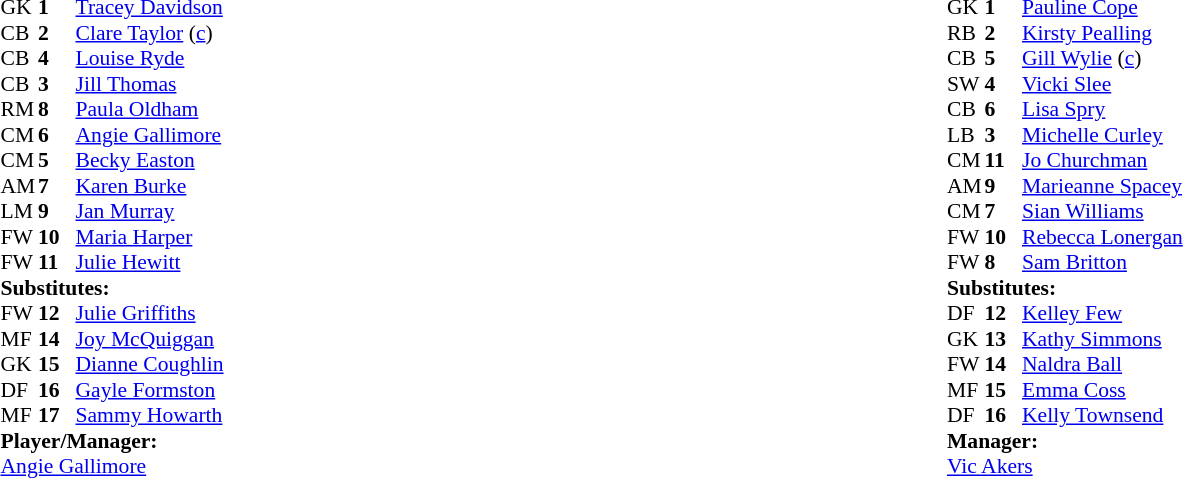<table style="width:100%;">
<tr>
<td style="vertical-align:top; width:50%;"><br><table style="font-size: 90%" cellspacing="0" cellpadding="0">
<tr>
<td colspan="4"></td>
</tr>
<tr>
<th width="25"></th>
<th width="25"></th>
</tr>
<tr>
<td>GK</td>
<td><strong>1</strong></td>
<td> <a href='#'>Tracey Davidson</a></td>
</tr>
<tr>
<td>CB</td>
<td><strong>2</strong></td>
<td> <a href='#'>Clare Taylor</a> (<a href='#'>c</a>)</td>
</tr>
<tr>
<td>CB</td>
<td><strong>4</strong></td>
<td> <a href='#'>Louise Ryde</a></td>
</tr>
<tr>
<td>CB</td>
<td><strong>3</strong></td>
<td> <a href='#'>Jill Thomas</a></td>
<td></td>
<td></td>
</tr>
<tr>
<td>RM</td>
<td><strong>8</strong></td>
<td> <a href='#'>Paula Oldham</a></td>
</tr>
<tr>
<td>CM</td>
<td><strong>6</strong></td>
<td> <a href='#'>Angie Gallimore</a></td>
</tr>
<tr>
<td>CM</td>
<td><strong>5</strong></td>
<td> <a href='#'>Becky Easton</a></td>
</tr>
<tr>
<td>AM</td>
<td><strong>7</strong></td>
<td> <a href='#'>Karen Burke</a></td>
</tr>
<tr>
<td>LM</td>
<td><strong>9</strong></td>
<td> <a href='#'>Jan Murray</a></td>
</tr>
<tr>
<td>FW</td>
<td><strong>10</strong></td>
<td> <a href='#'>Maria Harper</a></td>
</tr>
<tr>
<td>FW</td>
<td><strong>11</strong></td>
<td> <a href='#'>Julie Hewitt</a></td>
<td></td>
<td></td>
</tr>
<tr>
<td colspan="4"><strong>Substitutes:</strong></td>
</tr>
<tr>
<td>FW</td>
<td><strong>12</strong></td>
<td> <a href='#'>Julie Griffiths</a></td>
<td></td>
<td></td>
</tr>
<tr>
<td>MF</td>
<td><strong>14</strong></td>
<td> <a href='#'>Joy McQuiggan</a></td>
<td></td>
<td></td>
</tr>
<tr>
<td>GK</td>
<td><strong>15</strong></td>
<td> <a href='#'>Dianne Coughlin</a></td>
</tr>
<tr>
<td>DF</td>
<td><strong>16</strong></td>
<td> <a href='#'>Gayle Formston</a></td>
</tr>
<tr>
<td>MF</td>
<td><strong>17</strong></td>
<td> <a href='#'>Sammy Howarth</a></td>
</tr>
<tr>
<td colspan="4"><strong>Player/Manager:</strong></td>
</tr>
<tr>
<td colspan="4"> <a href='#'>Angie Gallimore</a></td>
</tr>
</table>
</td>
<td style="vertical-align:top; width:50%;"><br><table style="font-size: 90%" cellspacing="0" cellpadding="0">
<tr>
<td colspan="4"></td>
</tr>
<tr>
<th width="25"></th>
<th width="25"></th>
</tr>
<tr>
<td>GK</td>
<td><strong>1</strong></td>
<td> <a href='#'>Pauline Cope</a></td>
</tr>
<tr>
<td>RB</td>
<td><strong>2</strong></td>
<td> <a href='#'>Kirsty Pealling</a></td>
</tr>
<tr>
<td>CB</td>
<td><strong>5</strong></td>
<td> <a href='#'>Gill Wylie</a> (<a href='#'>c</a>)</td>
</tr>
<tr>
<td>SW</td>
<td><strong>4</strong></td>
<td> <a href='#'>Vicki Slee</a></td>
</tr>
<tr>
<td>CB</td>
<td><strong>6</strong></td>
<td> <a href='#'>Lisa Spry</a></td>
</tr>
<tr>
<td>LB</td>
<td><strong>3</strong></td>
<td> <a href='#'>Michelle Curley</a></td>
<td></td>
<td></td>
</tr>
<tr>
<td>CM</td>
<td><strong>11</strong></td>
<td> <a href='#'>Jo Churchman</a></td>
<td></td>
<td></td>
</tr>
<tr>
<td>AM</td>
<td><strong>9</strong></td>
<td> <a href='#'>Marieanne Spacey</a></td>
</tr>
<tr>
<td>CM</td>
<td><strong>7</strong></td>
<td> <a href='#'>Sian Williams</a></td>
</tr>
<tr>
<td>FW</td>
<td><strong>10</strong></td>
<td> <a href='#'>Rebecca Lonergan</a></td>
</tr>
<tr>
<td>FW</td>
<td><strong>8</strong></td>
<td> <a href='#'>Sam Britton</a></td>
</tr>
<tr>
<td colspan=4><strong>Substitutes:</strong></td>
</tr>
<tr>
<td>DF</td>
<td><strong>12</strong></td>
<td> <a href='#'>Kelley Few</a></td>
<td></td>
<td></td>
</tr>
<tr>
<td>GK</td>
<td><strong>13</strong></td>
<td> <a href='#'>Kathy Simmons</a></td>
</tr>
<tr>
<td>FW</td>
<td><strong>14</strong></td>
<td> <a href='#'>Naldra Ball</a></td>
<td></td>
<td></td>
</tr>
<tr>
<td>MF</td>
<td><strong>15</strong></td>
<td> <a href='#'>Emma Coss</a></td>
</tr>
<tr>
<td>DF</td>
<td><strong>16</strong></td>
<td> <a href='#'>Kelly Townsend</a></td>
</tr>
<tr>
<td colspan=4><strong>Manager:</strong></td>
</tr>
<tr>
<td colspan="4"> <a href='#'>Vic Akers</a></td>
</tr>
</table>
</td>
</tr>
</table>
